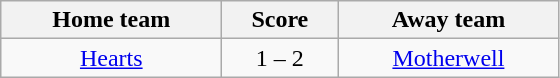<table class="wikitable" style="text-align: center">
<tr>
<th width=140>Home team</th>
<th width=70>Score</th>
<th width=140>Away team</th>
</tr>
<tr>
<td><a href='#'>Hearts</a></td>
<td>1 – 2</td>
<td><a href='#'>Motherwell</a></td>
</tr>
</table>
